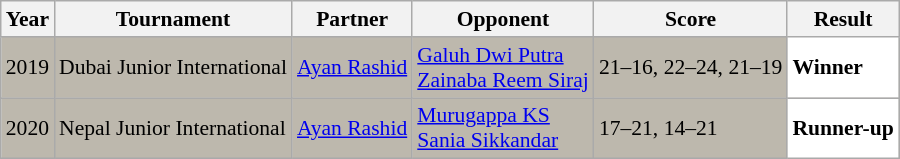<table class="sortable wikitable" style="font-size: 90%;">
<tr>
<th>Year</th>
<th>Tournament</th>
<th>Partner</th>
<th>Opponent</th>
<th>Score</th>
<th>Result</th>
</tr>
<tr style="background:#BDB8AD">
<td align="center">2019</td>
<td align="left">Dubai Junior International</td>
<td align="left"> <a href='#'>Ayan Rashid</a></td>
<td align="left"> <a href='#'>Galuh Dwi Putra</a><br> <a href='#'>Zainaba Reem Siraj</a></td>
<td align="left">21–16, 22–24, 21–19</td>
<td style="text-align:left; background:white"> <strong>Winner</strong></td>
</tr>
<tr style="background:#BDB8AD">
<td align="center">2020</td>
<td align="left">Nepal Junior International</td>
<td align="left"> <a href='#'>Ayan Rashid</a></td>
<td align="left"> <a href='#'>Murugappa KS</a><br> <a href='#'>Sania Sikkandar</a></td>
<td align="left">17–21, 14–21</td>
<td style="text-align:left; background:white"> <strong>Runner-up</strong></td>
</tr>
</table>
